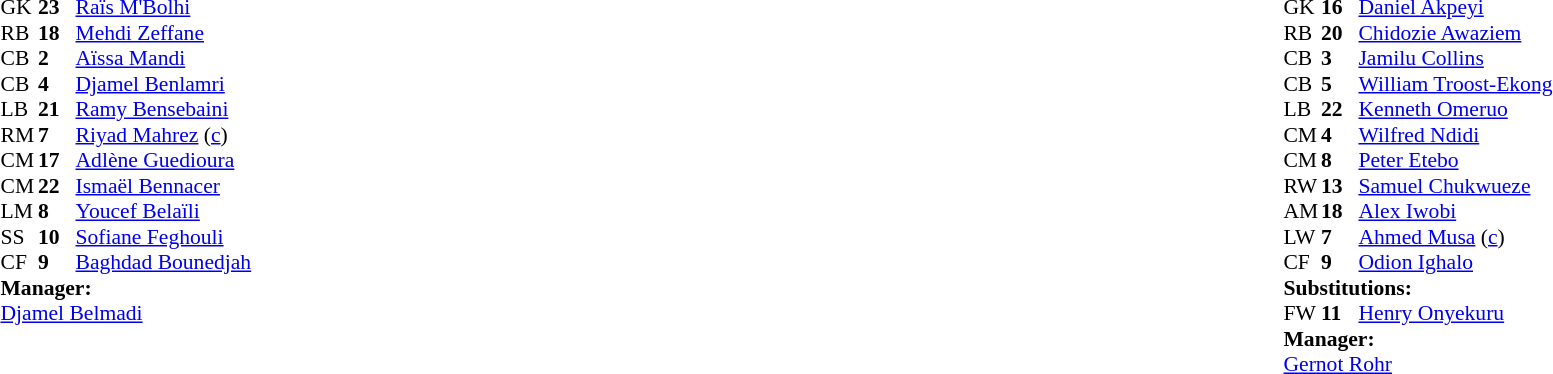<table width="100%">
<tr>
<td valign="top" width="40%"><br><table style="font-size:90%" cellspacing="0" cellpadding="0">
<tr>
<th width=25></th>
<th width=25></th>
</tr>
<tr>
<td>GK</td>
<td><strong>23</strong></td>
<td><a href='#'>Raïs M'Bolhi</a></td>
</tr>
<tr>
<td>RB</td>
<td><strong>18</strong></td>
<td><a href='#'>Mehdi Zeffane</a></td>
</tr>
<tr>
<td>CB</td>
<td><strong>2</strong></td>
<td><a href='#'>Aïssa Mandi</a></td>
<td></td>
</tr>
<tr>
<td>CB</td>
<td><strong>4</strong></td>
<td><a href='#'>Djamel Benlamri</a></td>
</tr>
<tr>
<td>LB</td>
<td><strong>21</strong></td>
<td><a href='#'>Ramy Bensebaini</a></td>
</tr>
<tr>
<td>RM</td>
<td><strong>7</strong></td>
<td><a href='#'>Riyad Mahrez</a> (<a href='#'>c</a>)</td>
</tr>
<tr>
<td>CM</td>
<td><strong>17</strong></td>
<td><a href='#'>Adlène Guedioura</a></td>
</tr>
<tr>
<td>CM</td>
<td><strong>22</strong></td>
<td><a href='#'>Ismaël Bennacer</a></td>
</tr>
<tr>
<td>LM</td>
<td><strong>8</strong></td>
<td><a href='#'>Youcef Belaïli</a></td>
</tr>
<tr>
<td>SS</td>
<td><strong>10</strong></td>
<td><a href='#'>Sofiane Feghouli</a></td>
<td></td>
</tr>
<tr>
<td>CF</td>
<td><strong>9</strong></td>
<td><a href='#'>Baghdad Bounedjah</a></td>
<td></td>
</tr>
<tr>
<td colspan=3><strong>Manager:</strong></td>
</tr>
<tr>
<td colspan=3> <a href='#'>Djamel Belmadi</a></td>
</tr>
</table>
</td>
<td valign="top"></td>
<td valign="top" width="50%"><br><table style="font-size:90%; margin:auto" cellspacing="0" cellpadding="0">
<tr>
<th width=25></th>
<th width=25></th>
</tr>
<tr>
<td>GK</td>
<td><strong>16</strong></td>
<td><a href='#'>Daniel Akpeyi</a></td>
</tr>
<tr>
<td>RB</td>
<td><strong>20</strong></td>
<td><a href='#'>Chidozie Awaziem</a></td>
<td></td>
</tr>
<tr>
<td>CB</td>
<td><strong>3</strong></td>
<td><a href='#'>Jamilu Collins</a></td>
</tr>
<tr>
<td>CB</td>
<td><strong>5</strong></td>
<td><a href='#'>William Troost-Ekong</a></td>
</tr>
<tr>
<td>LB</td>
<td><strong>22</strong></td>
<td><a href='#'>Kenneth Omeruo</a></td>
</tr>
<tr>
<td>CM</td>
<td><strong>4</strong></td>
<td><a href='#'>Wilfred Ndidi</a></td>
</tr>
<tr>
<td>CM</td>
<td><strong>8</strong></td>
<td><a href='#'>Peter Etebo</a></td>
</tr>
<tr>
<td>RW</td>
<td><strong>13</strong></td>
<td><a href='#'>Samuel Chukwueze</a></td>
<td></td>
<td></td>
</tr>
<tr>
<td>AM</td>
<td><strong>18</strong></td>
<td><a href='#'>Alex Iwobi</a></td>
</tr>
<tr>
<td>LW</td>
<td><strong>7</strong></td>
<td><a href='#'>Ahmed Musa</a> (<a href='#'>c</a>)</td>
</tr>
<tr>
<td>CF</td>
<td><strong>9</strong></td>
<td><a href='#'>Odion Ighalo</a></td>
</tr>
<tr>
<td colspan=3><strong>Substitutions:</strong></td>
</tr>
<tr>
<td>FW</td>
<td><strong>11</strong></td>
<td><a href='#'>Henry Onyekuru</a></td>
<td></td>
<td></td>
</tr>
<tr>
<td colspan=3><strong>Manager:</strong></td>
</tr>
<tr>
<td colspan=3> <a href='#'>Gernot Rohr</a></td>
</tr>
</table>
</td>
</tr>
</table>
